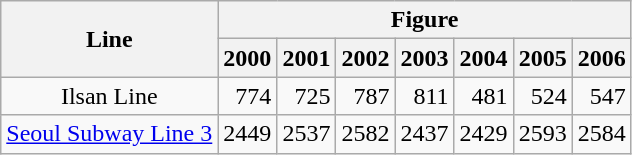<table class="wikitable">
<tr>
<th rowspan="2">Line</th>
<th colspan="7">Figure</th>
</tr>
<tr>
<th>2000</th>
<th>2001</th>
<th>2002</th>
<th>2003</th>
<th>2004</th>
<th>2005</th>
<th>2006</th>
</tr>
<tr ---->
<td align="center">Ilsan Line</td>
<td align="right">774</td>
<td align="right">725</td>
<td align="right">787</td>
<td align="right">811</td>
<td align="right">481</td>
<td align="right">524</td>
<td align="right">547</td>
</tr>
<tr ---->
<td align="center"><a href='#'>Seoul Subway Line 3</a></td>
<td align="right">2449</td>
<td align="right">2537</td>
<td align="right">2582</td>
<td align="right">2437</td>
<td align="right">2429</td>
<td align="right">2593</td>
<td align="right">2584</td>
</tr>
</table>
